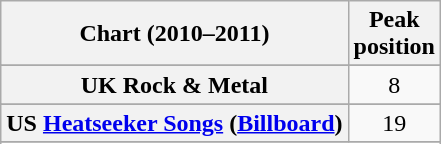<table class="wikitable sortable plainrowheaders" style="text-align:center">
<tr>
<th scope="col">Chart (2010–2011)</th>
<th scope="col">Peak<br>position</th>
</tr>
<tr>
</tr>
<tr>
<th scope="row">UK Rock & Metal</th>
<td style="text-align:center;">8</td>
</tr>
<tr>
</tr>
<tr>
</tr>
<tr>
<th scope="row">US <a href='#'>Heatseeker Songs</a> (<em><a href='#'></em>Billboard<em></a></em>)</th>
<td style="text=align:center;">19</td>
</tr>
<tr>
</tr>
<tr>
</tr>
<tr>
</tr>
</table>
